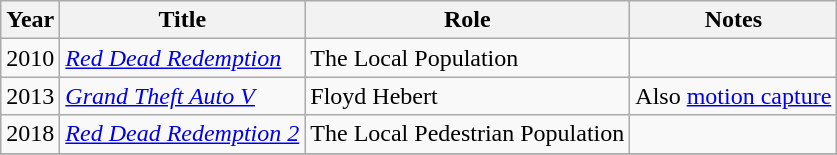<table class="wikitable sortable">
<tr>
<th>Year</th>
<th>Title</th>
<th>Role</th>
<th>Notes</th>
</tr>
<tr>
<td>2010</td>
<td><em><a href='#'>Red Dead Redemption</a></em></td>
<td>The Local Population</td>
<td></td>
</tr>
<tr>
<td>2013</td>
<td><em><a href='#'>Grand Theft Auto V</a></em></td>
<td>Floyd Hebert</td>
<td>Also <a href='#'>motion capture</a></td>
</tr>
<tr>
<td>2018</td>
<td><em><a href='#'>Red Dead Redemption 2</a></em></td>
<td>The Local Pedestrian Population</td>
<td></td>
</tr>
<tr>
</tr>
</table>
